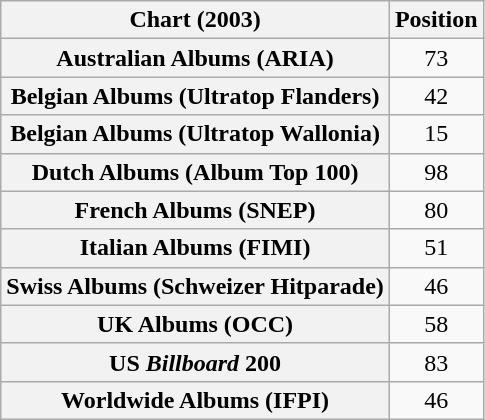<table class="wikitable sortable plainrowheaders">
<tr>
<th>Chart (2003)</th>
<th>Position</th>
</tr>
<tr>
<th scope="row">Australian Albums (ARIA)</th>
<td align="center">73</td>
</tr>
<tr>
<th scope="row">Belgian Albums (Ultratop Flanders)</th>
<td align="center">42</td>
</tr>
<tr>
<th scope="row">Belgian Albums (Ultratop Wallonia)</th>
<td align="center">15</td>
</tr>
<tr>
<th scope="row">Dutch Albums (Album Top 100)</th>
<td align="center">98</td>
</tr>
<tr>
<th scope="row">French Albums (SNEP)</th>
<td align="center">80</td>
</tr>
<tr>
<th scope="row">Italian Albums (FIMI)</th>
<td align="center">51</td>
</tr>
<tr>
<th scope="row">Swiss Albums (Schweizer Hitparade)</th>
<td align="center">46</td>
</tr>
<tr>
<th scope="row">UK Albums (OCC)</th>
<td align="center">58</td>
</tr>
<tr>
<th scope="row">US <em>Billboard</em> 200</th>
<td align="center">83</td>
</tr>
<tr>
<th scope="row">Worldwide Albums (IFPI)</th>
<td align="center">46</td>
</tr>
</table>
